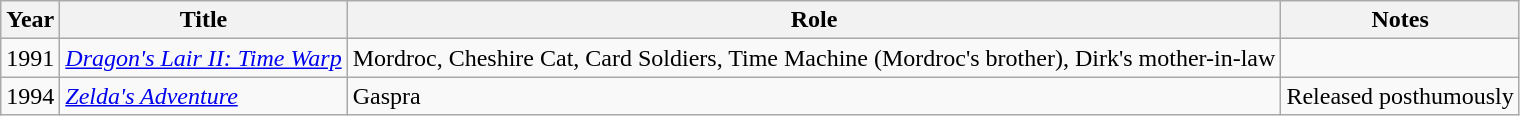<table class="wikitable sortable">
<tr>
<th>Year</th>
<th>Title</th>
<th>Role</th>
<th>Notes</th>
</tr>
<tr>
<td>1991</td>
<td><em><a href='#'>Dragon's Lair II: Time Warp</a></em></td>
<td>Mordroc, Cheshire Cat, Card Soldiers, Time Machine (Mordroc's brother), Dirk's mother-in-law</td>
<td></td>
</tr>
<tr>
<td>1994</td>
<td><em><a href='#'>Zelda's Adventure</a></em></td>
<td>Gaspra</td>
<td>Released posthumously</td>
</tr>
</table>
